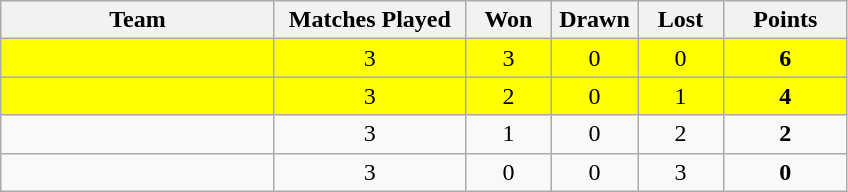<table class=wikitable style="text-align:center">
<tr>
<th width=175>Team</th>
<th width=120>Matches Played</th>
<th width=50>Won</th>
<th width=50>Drawn</th>
<th width=50>Lost</th>
<th width=75>Points</th>
</tr>
<tr bgcolor="yellow">
<td align=left></td>
<td>3</td>
<td>3</td>
<td>0</td>
<td>0</td>
<td><strong>6</strong></td>
</tr>
<tr bgcolor="yellow">
<td align=left></td>
<td>3</td>
<td>2</td>
<td>0</td>
<td>1</td>
<td><strong>4</strong></td>
</tr>
<tr>
<td align=left></td>
<td>3</td>
<td>1</td>
<td>0</td>
<td>2</td>
<td><strong>2</strong></td>
</tr>
<tr>
<td align=left></td>
<td>3</td>
<td>0</td>
<td>0</td>
<td>3</td>
<td><strong>0</strong></td>
</tr>
</table>
